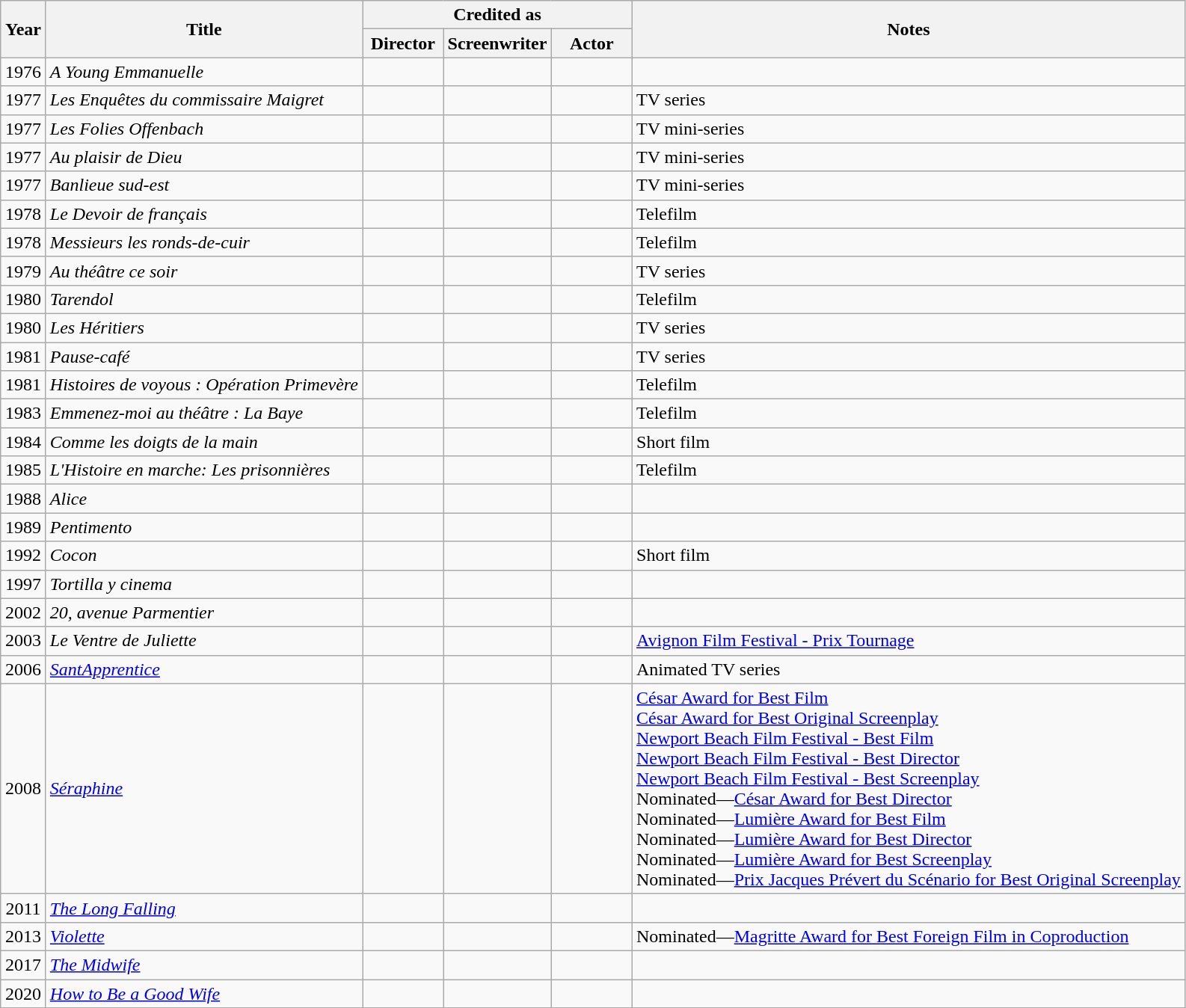<table class="wikitable sortable">
<tr>
<th rowspan=2 width="33">Year</th>
<th rowspan=2>Title</th>
<th colspan=3>Credited as</th>
<th rowspan=2>Notes</th>
</tr>
<tr>
<th width=65>Director</th>
<th width=65>Screenwriter</th>
<th width=65>Actor</th>
</tr>
<tr>
<td align="center">1976</td>
<td align="left"><em>A Young Emmanuelle</em></td>
<td></td>
<td></td>
<td></td>
<td></td>
</tr>
<tr>
<td align="center">1977</td>
<td align="left"><em>Les Enquêtes du commissaire Maigret</em></td>
<td></td>
<td></td>
<td></td>
<td>TV series</td>
</tr>
<tr>
<td align="center">1977</td>
<td align="left"><em>Les Folies Offenbach</em></td>
<td></td>
<td></td>
<td></td>
<td>TV mini-series</td>
</tr>
<tr>
<td align="center">1977</td>
<td align="left"><em>Au plaisir de Dieu</em></td>
<td></td>
<td></td>
<td></td>
<td>TV mini-series</td>
</tr>
<tr>
<td align="center">1977</td>
<td align="left"><em>Banlieue sud-est</em></td>
<td></td>
<td></td>
<td></td>
<td>TV mini-series</td>
</tr>
<tr>
<td align="center">1978</td>
<td align="left"><em>Le Devoir de français</em></td>
<td></td>
<td></td>
<td></td>
<td>Telefilm</td>
</tr>
<tr>
<td align="center">1978</td>
<td align="left"><em>Messieurs les ronds-de-cuir</em></td>
<td></td>
<td></td>
<td></td>
<td>Telefilm</td>
</tr>
<tr>
<td align="center">1979</td>
<td align="left"><em>Au théâtre ce soir</em></td>
<td></td>
<td></td>
<td></td>
<td>TV series</td>
</tr>
<tr>
<td align="center">1980</td>
<td align="left"><em>Tarendol</em></td>
<td></td>
<td></td>
<td></td>
<td>Telefilm</td>
</tr>
<tr>
<td align="center">1980</td>
<td align="left"><em>Les Héritiers</em></td>
<td></td>
<td></td>
<td></td>
<td>TV series</td>
</tr>
<tr>
<td align="center">1981</td>
<td align="left"><em>Pause-café</em></td>
<td></td>
<td></td>
<td></td>
<td>TV series</td>
</tr>
<tr>
<td align="center">1981</td>
<td align="left"><em>Histoires de voyous : Opération Primevère</em></td>
<td></td>
<td></td>
<td></td>
<td>Telefilm</td>
</tr>
<tr>
<td align="center">1983</td>
<td align="left"><em>Emmenez-moi au théâtre : La Baye</em></td>
<td></td>
<td></td>
<td></td>
<td>Telefilm</td>
</tr>
<tr>
<td align="center">1984</td>
<td align="left"><em>Comme les doigts de la main</em></td>
<td></td>
<td></td>
<td></td>
<td>Short film</td>
</tr>
<tr>
<td align="center">1985</td>
<td align="left"><em>L'Histoire en marche: Les prisonnières</em></td>
<td></td>
<td></td>
<td></td>
<td>Telefilm</td>
</tr>
<tr>
<td align="center">1988</td>
<td align="left"><em>Alice</em></td>
<td></td>
<td></td>
<td></td>
<td></td>
</tr>
<tr>
<td align="center">1989</td>
<td align="left"><em>Pentimento</em></td>
<td></td>
<td></td>
<td></td>
<td></td>
</tr>
<tr>
<td align="center">1992</td>
<td align="left"><em>Cocon</em></td>
<td></td>
<td></td>
<td></td>
<td>Short film</td>
</tr>
<tr>
<td align="center">1997</td>
<td align="left"><em>Tortilla y cinema</em></td>
<td></td>
<td></td>
<td></td>
<td></td>
</tr>
<tr>
<td align="center">2002</td>
<td align="left"><em>20, avenue Parmentier</em></td>
<td></td>
<td></td>
<td></td>
<td></td>
</tr>
<tr>
<td align="center">2003</td>
<td align="left"><em>Le Ventre de Juliette</em></td>
<td></td>
<td></td>
<td></td>
<td><a href='#'>Avignon Film Festival - Prix Tournage</a></td>
</tr>
<tr>
<td align="center">2006</td>
<td align="left"><em><a href='#'>SantApprentice</a></em></td>
<td></td>
<td></td>
<td></td>
<td>Animated TV series</td>
</tr>
<tr>
<td align="center">2008</td>
<td align="left"><em><a href='#'>Séraphine</a></em></td>
<td></td>
<td></td>
<td></td>
<td><a href='#'>César Award for Best Film</a><br><a href='#'>César Award for Best Original Screenplay</a><br><a href='#'>Newport Beach Film Festival - Best Film</a><br><a href='#'>Newport Beach Film Festival - Best Director</a><br><a href='#'>Newport Beach Film Festival - Best Screenplay</a><br>Nominated—<a href='#'>César Award for Best Director</a><br>Nominated—<a href='#'>Lumière Award for Best Film</a><br>Nominated—<a href='#'>Lumière Award for Best Director</a><br>Nominated—<a href='#'>Lumière Award for Best Screenplay</a><br>Nominated—<a href='#'>Prix Jacques Prévert du Scénario for Best Original Screenplay</a></td>
</tr>
<tr>
<td align="center">2011</td>
<td align="left"><em><a href='#'>The Long Falling</a></em></td>
<td></td>
<td></td>
<td></td>
<td></td>
</tr>
<tr>
<td align="center">2013</td>
<td align="left"><em><a href='#'>Violette</a></em></td>
<td></td>
<td></td>
<td></td>
<td>Nominated—<a href='#'>Magritte Award for Best Foreign Film in Coproduction</a></td>
</tr>
<tr>
<td align="center">2017</td>
<td align="left"><em><a href='#'>The Midwife</a></em></td>
<td></td>
<td></td>
<td></td>
<td></td>
</tr>
<tr>
<td align="center">2020</td>
<td align="left"><em><a href='#'>How to Be a Good Wife</a></em></td>
<td></td>
<td></td>
<td></td>
<td></td>
</tr>
</table>
